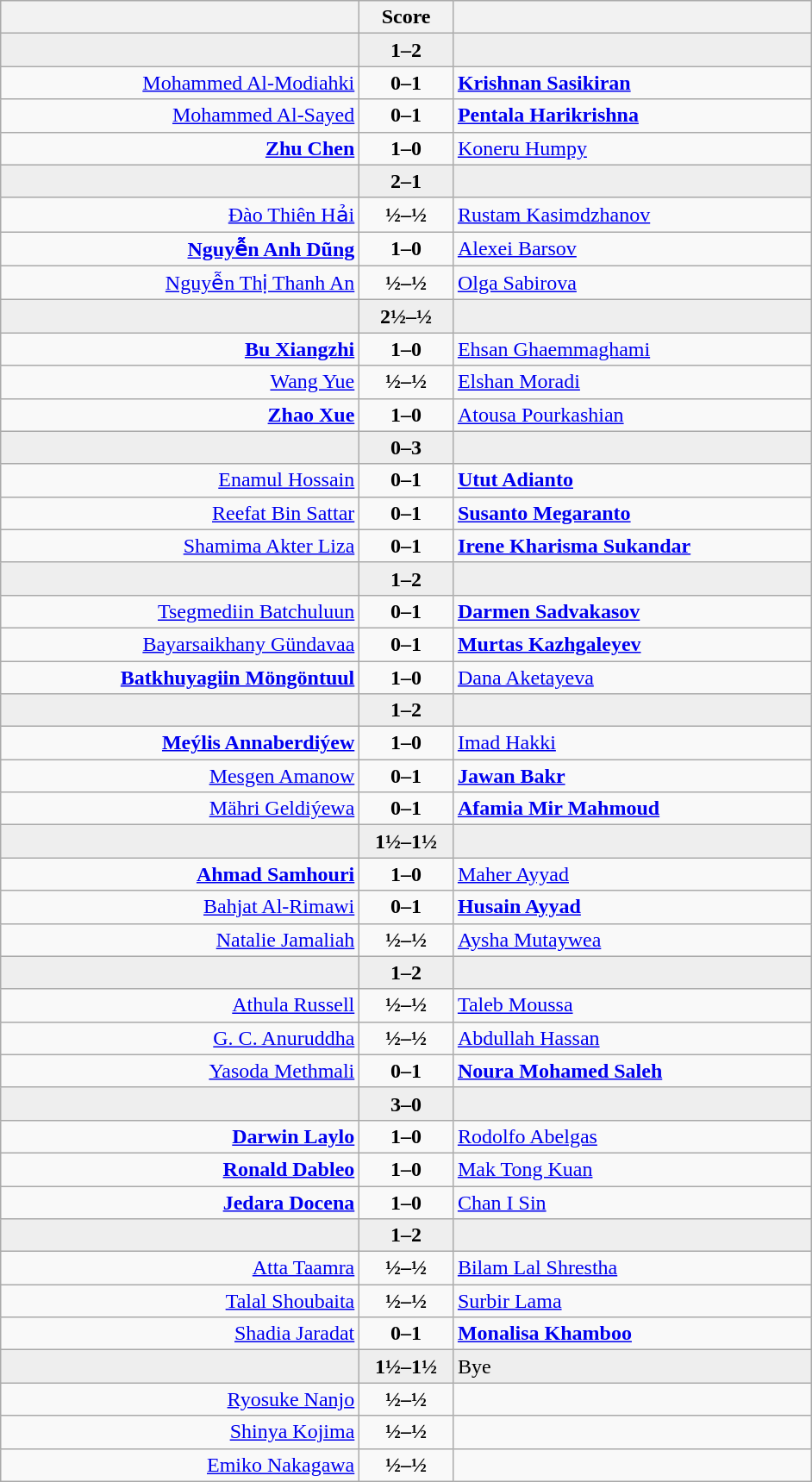<table class="wikitable" style="text-align: center;">
<tr>
<th align="right" width="270"></th>
<th width="65">Score</th>
<th align="left" width="270"></th>
</tr>
<tr style="background:#eeeeee;">
<td align=right></td>
<td align=center><strong>1–2</strong></td>
<td align=left><strong></strong></td>
</tr>
<tr>
<td align=right><a href='#'>Mohammed Al-Modiahki</a></td>
<td align=center><strong>0–1</strong></td>
<td align=left><strong><a href='#'>Krishnan Sasikiran</a></strong></td>
</tr>
<tr>
<td align=right><a href='#'>Mohammed Al-Sayed</a></td>
<td align=center><strong>0–1</strong></td>
<td align=left><strong><a href='#'>Pentala Harikrishna</a></strong></td>
</tr>
<tr>
<td align=right><strong><a href='#'>Zhu Chen</a></strong></td>
<td align=center><strong>1–0</strong></td>
<td align=left><a href='#'>Koneru Humpy</a></td>
</tr>
<tr style="background:#eeeeee;">
<td align=right><strong></strong></td>
<td align=center><strong>2–1</strong></td>
<td align=left></td>
</tr>
<tr>
<td align=right><a href='#'>Đào Thiên Hải</a></td>
<td align=center><strong>½–½</strong></td>
<td align=left><a href='#'>Rustam Kasimdzhanov</a></td>
</tr>
<tr>
<td align=right><strong><a href='#'>Nguyễn Anh Dũng</a></strong></td>
<td align=center><strong>1–0</strong></td>
<td align=left><a href='#'>Alexei Barsov</a></td>
</tr>
<tr>
<td align=right><a href='#'>Nguyễn Thị Thanh An</a></td>
<td align=center><strong>½–½</strong></td>
<td align=left><a href='#'>Olga Sabirova</a></td>
</tr>
<tr style="background:#eeeeee;">
<td align=right><strong></strong></td>
<td align=center><strong>2½–½</strong></td>
<td align=left></td>
</tr>
<tr>
<td align=right><strong><a href='#'>Bu Xiangzhi</a></strong></td>
<td align=center><strong>1–0</strong></td>
<td align=left><a href='#'>Ehsan Ghaemmaghami</a></td>
</tr>
<tr>
<td align=right><a href='#'>Wang Yue</a></td>
<td align=center><strong>½–½</strong></td>
<td align=left><a href='#'>Elshan Moradi</a></td>
</tr>
<tr>
<td align=right><strong><a href='#'>Zhao Xue</a></strong></td>
<td align=center><strong>1–0</strong></td>
<td align=left><a href='#'>Atousa Pourkashian</a></td>
</tr>
<tr style="background:#eeeeee;">
<td align=right></td>
<td align=center><strong>0–3</strong></td>
<td align=left><strong></strong></td>
</tr>
<tr>
<td align=right><a href='#'>Enamul Hossain</a></td>
<td align=center><strong>0–1</strong></td>
<td align=left><strong><a href='#'>Utut Adianto</a></strong></td>
</tr>
<tr>
<td align=right><a href='#'>Reefat Bin Sattar</a></td>
<td align=center><strong>0–1</strong></td>
<td align=left><strong><a href='#'>Susanto Megaranto</a></strong></td>
</tr>
<tr>
<td align=right><a href='#'>Shamima Akter Liza</a></td>
<td align=center><strong>0–1</strong></td>
<td align=left><strong><a href='#'>Irene Kharisma Sukandar</a></strong></td>
</tr>
<tr style="background:#eeeeee;">
<td align=right></td>
<td align=center><strong>1–2</strong></td>
<td align=left><strong></strong></td>
</tr>
<tr>
<td align=right><a href='#'>Tsegmediin Batchuluun</a></td>
<td align=center><strong>0–1</strong></td>
<td align=left><strong><a href='#'>Darmen Sadvakasov</a></strong></td>
</tr>
<tr>
<td align=right><a href='#'>Bayarsaikhany Gündavaa</a></td>
<td align=center><strong>0–1</strong></td>
<td align=left><strong><a href='#'>Murtas Kazhgaleyev</a></strong></td>
</tr>
<tr>
<td align=right><strong><a href='#'>Batkhuyagiin Möngöntuul</a></strong></td>
<td align=center><strong>1–0</strong></td>
<td align=left><a href='#'>Dana Aketayeva</a></td>
</tr>
<tr style="background:#eeeeee;">
<td align=right></td>
<td align=center><strong>1–2</strong></td>
<td align=left><strong></strong></td>
</tr>
<tr>
<td align=right><strong><a href='#'>Meýlis Annaberdiýew</a></strong></td>
<td align=center><strong>1–0</strong></td>
<td align=left><a href='#'>Imad Hakki</a></td>
</tr>
<tr>
<td align=right><a href='#'>Mesgen Amanow</a></td>
<td align=center><strong>0–1</strong></td>
<td align=left><strong><a href='#'>Jawan Bakr</a></strong></td>
</tr>
<tr>
<td align=right><a href='#'>Mähri Geldiýewa</a></td>
<td align=center><strong>0–1</strong></td>
<td align=left><strong><a href='#'>Afamia Mir Mahmoud</a></strong></td>
</tr>
<tr style="background:#eeeeee;">
<td align=right></td>
<td align=center><strong>1½–1½</strong></td>
<td align=left></td>
</tr>
<tr>
<td align=right><strong><a href='#'>Ahmad Samhouri</a></strong></td>
<td align=center><strong>1–0</strong></td>
<td align=left><a href='#'>Maher Ayyad</a></td>
</tr>
<tr>
<td align=right><a href='#'>Bahjat Al-Rimawi</a></td>
<td align=center><strong>0–1</strong></td>
<td align=left><strong><a href='#'>Husain Ayyad</a></strong></td>
</tr>
<tr>
<td align=right><a href='#'>Natalie Jamaliah</a></td>
<td align=center><strong>½–½</strong></td>
<td align=left><a href='#'>Aysha Mutaywea</a></td>
</tr>
<tr style="background:#eeeeee;">
<td align=right></td>
<td align=center><strong>1–2</strong></td>
<td align=left><strong></strong></td>
</tr>
<tr>
<td align=right><a href='#'>Athula Russell</a></td>
<td align=center><strong>½–½</strong></td>
<td align=left><a href='#'>Taleb Moussa</a></td>
</tr>
<tr>
<td align=right><a href='#'>G. C. Anuruddha</a></td>
<td align=center><strong>½–½</strong></td>
<td align=left><a href='#'>Abdullah Hassan</a></td>
</tr>
<tr>
<td align=right><a href='#'>Yasoda Methmali</a></td>
<td align=center><strong>0–1</strong></td>
<td align=left><strong><a href='#'>Noura Mohamed Saleh</a></strong></td>
</tr>
<tr style="background:#eeeeee;">
<td align=right><strong></strong></td>
<td align=center><strong>3–0</strong></td>
<td align=left></td>
</tr>
<tr>
<td align=right><strong><a href='#'>Darwin Laylo</a></strong></td>
<td align=center><strong>1–0</strong></td>
<td align=left><a href='#'>Rodolfo Abelgas</a></td>
</tr>
<tr>
<td align=right><strong><a href='#'>Ronald Dableo</a></strong></td>
<td align=center><strong>1–0</strong></td>
<td align=left><a href='#'>Mak Tong Kuan</a></td>
</tr>
<tr>
<td align=right><strong><a href='#'>Jedara Docena</a></strong></td>
<td align=center><strong>1–0</strong></td>
<td align=left><a href='#'>Chan I Sin</a></td>
</tr>
<tr style="background:#eeeeee;">
<td align=right></td>
<td align=center><strong>1–2</strong></td>
<td align=left><strong></strong></td>
</tr>
<tr>
<td align=right><a href='#'>Atta Taamra</a></td>
<td align=center><strong>½–½</strong></td>
<td align=left><a href='#'>Bilam Lal Shrestha</a></td>
</tr>
<tr>
<td align=right><a href='#'>Talal Shoubaita</a></td>
<td align=center><strong>½–½</strong></td>
<td align=left><a href='#'>Surbir Lama</a></td>
</tr>
<tr>
<td align=right><a href='#'>Shadia Jaradat</a></td>
<td align=center><strong>0–1</strong></td>
<td align=left><strong><a href='#'>Monalisa Khamboo</a></strong></td>
</tr>
<tr style="background:#eeeeee;">
<td align=right></td>
<td align=center><strong>1½–1½</strong></td>
<td align=left>Bye</td>
</tr>
<tr>
<td align=right><a href='#'>Ryosuke Nanjo</a></td>
<td align=center><strong>½–½</strong></td>
<td align=left></td>
</tr>
<tr>
<td align=right><a href='#'>Shinya Kojima</a></td>
<td align=center><strong>½–½</strong></td>
<td align=left></td>
</tr>
<tr>
<td align=right><a href='#'>Emiko Nakagawa</a></td>
<td align=center><strong>½–½</strong></td>
<td align=left></td>
</tr>
</table>
